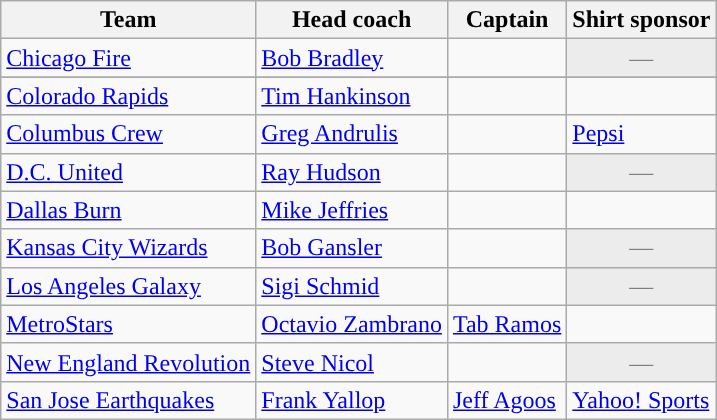<table class="wikitable sortable" style="text-align: left;">
<tr>
<th>Team</th>
<th>Head coach</th>
<th>Captain</th>
<th>Shirt sponsor</th>
</tr>
<tr>
<td><a href='#'>Chicago Fire</a></td>
<td> <a href='#'>Bob Bradley</a></td>
<td></td>
<td align="center" colspan="1" style="background:#ececec; color:gray">—</td>
</tr>
<tr>
</tr>
<tr>
<td><a href='#'>Colorado Rapids</a></td>
<td> <a href='#'>Tim Hankinson</a></td>
<td></td>
<td></td>
</tr>
<tr>
<td><a href='#'>Columbus Crew</a></td>
<td> <a href='#'>Greg Andrulis</a></td>
<td></td>
<td><a href='#'>Pepsi</a></td>
</tr>
<tr>
<td><a href='#'>D.C. United</a></td>
<td> <a href='#'>Ray Hudson</a></td>
<td></td>
<td align="center" colspan="1" style="background:#ececec; color:gray">—</td>
</tr>
<tr>
<td><a href='#'>Dallas Burn</a></td>
<td> <a href='#'>Mike Jeffries</a></td>
<td></td>
<td></td>
</tr>
<tr>
<td><a href='#'>Kansas City Wizards</a></td>
<td> <a href='#'>Bob Gansler</a></td>
<td></td>
<td align="center" colspan="1" style="background:#ececec; color:gray">—</td>
</tr>
<tr>
<td><a href='#'>Los Angeles Galaxy</a></td>
<td> <a href='#'>Sigi Schmid</a></td>
<td></td>
<td align="center" colspan="1" style="background:#ececec; color:gray">—</td>
</tr>
<tr>
<td><a href='#'>MetroStars</a></td>
<td> <a href='#'>Octavio Zambrano</a></td>
<td> <a href='#'>Tab Ramos</a></td>
<td></td>
</tr>
<tr>
<td><a href='#'>New England Revolution</a></td>
<td> <a href='#'>Steve Nicol</a></td>
<td></td>
<td align="center" colspan="1" style="background:#ececec; color:gray">—</td>
</tr>
<tr>
<td><a href='#'>San Jose Earthquakes</a></td>
<td> <a href='#'>Frank Yallop</a></td>
<td> <a href='#'>Jeff Agoos</a></td>
<td><a href='#'>Yahoo! Sports</a></td>
</tr>
</table>
